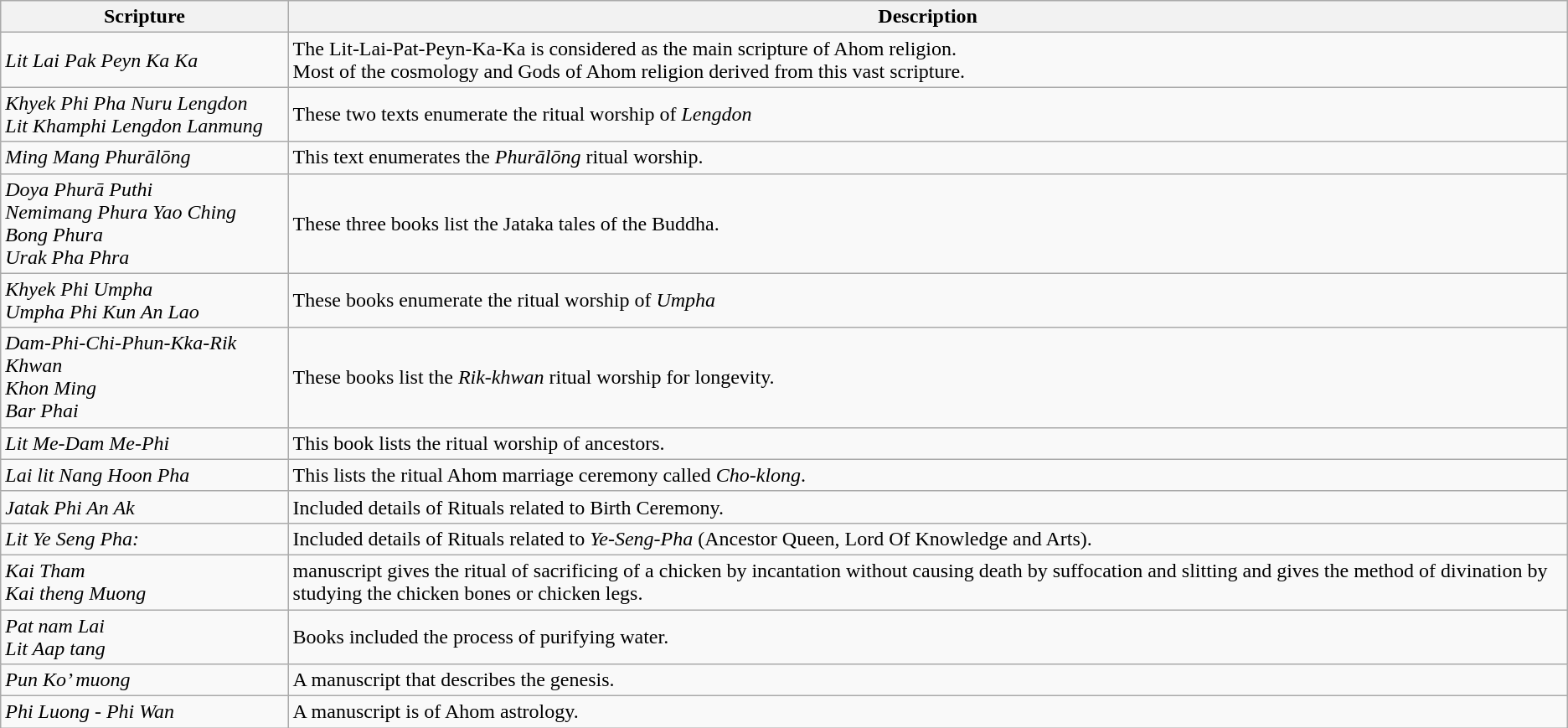<table class="wikitable">
<tr>
<th>Scripture</th>
<th>Description</th>
</tr>
<tr>
<td><em>Lit Lai Pak Peyn Ka Ka</em></td>
<td>The Lit-Lai-Pat-Peyn-Ka-Ka is considered as the main scripture of Ahom religion. <br>Most of the cosmology and Gods of Ahom religion derived from this vast scripture.</td>
</tr>
<tr>
<td><em>Khyek Phi Pha Nuru Lengdon</em><br><em>Lit Khamphi Lengdon Lanmung</em></td>
<td>These two texts enumerate the ritual worship of <em>Lengdon</em></td>
</tr>
<tr>
<td><em>Ming Mang Phurālōng</em></td>
<td>This text enumerates the <em>Phurālōng</em> ritual worship.</td>
</tr>
<tr>
<td><em>Doya Phurā Puthi</em><br><em>Nemimang Phura Yao Ching Bong Phura</em><br><em>Urak Pha Phra</em></td>
<td>These three books list the Jataka tales of the Buddha.</td>
</tr>
<tr>
<td><em>Khyek Phi Umpha</em><br><em>Umpha Phi Kun An Lao</em></td>
<td>These books enumerate the ritual worship of <em>Umpha</em></td>
</tr>
<tr>
<td><em>Dam-Phi-Chi-Phun-Kka-Rik Khwan</em><br><em>Khon Ming</em><br><em>Bar Phai</em></td>
<td>These books list the <em>Rik-khwan</em> ritual worship for longevity.</td>
</tr>
<tr>
<td><em>Lit Me-Dam Me-Phi</em></td>
<td>This book lists the ritual worship of ancestors.</td>
</tr>
<tr>
<td><em>Lai lit Nang Hoon Pha</em></td>
<td>This lists the ritual Ahom marriage ceremony called <em>Cho-klong</em>.</td>
</tr>
<tr>
<td><em>Jatak Phi An Ak</em></td>
<td>Included details of Rituals related to Birth Ceremony.</td>
</tr>
<tr>
<td><em>Lit Ye Seng Pha:</em></td>
<td>Included details of Rituals related to <em>Ye-Seng-Pha</em> (Ancestor Queen, Lord Of Knowledge and Arts).</td>
</tr>
<tr>
<td><em>Kai Tham</em><br><em>Kai theng Muong</em></td>
<td>manuscript gives the ritual of sacrificing of a chicken by incantation without causing death by suffocation and slitting and gives the method of divination by studying the chicken bones or chicken legs.</td>
</tr>
<tr>
<td><em>Pat nam Lai</em><br><em>Lit Aap tang</em></td>
<td>Books included the process of purifying water.</td>
</tr>
<tr>
<td><em>Pun Ko’ muong</em></td>
<td>A manuscript that describes the genesis.</td>
</tr>
<tr>
<td><em>Phi Luong - Phi Wan</em></td>
<td>A manuscript is of Ahom astrology.</td>
</tr>
</table>
